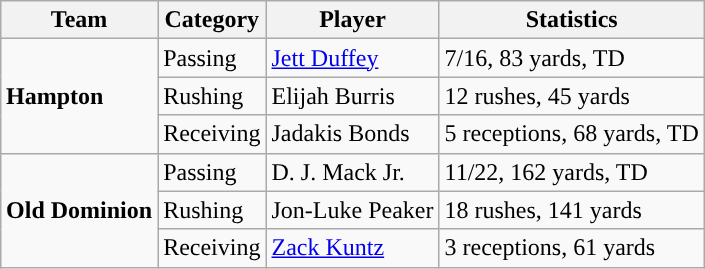<table class="wikitable" style="float: right;">
<tr>
<th>Team</th>
<th>Category</th>
<th>Player</th>
<th>Statistics</th>
</tr>
<tr>
<td rowspan=3><strong>Hampton</strong></td>
<td>Passing</td>
<td><a href='#'>Jett Duffey</a></td>
<td>7/16, 83 yards, TD</td>
</tr>
<tr>
<td>Rushing</td>
<td>Elijah Burris</td>
<td>12 rushes, 45 yards</td>
</tr>
<tr>
<td>Receiving</td>
<td>Jadakis Bonds</td>
<td>5 receptions, 68 yards, TD</td>
</tr>
<tr>
<td rowspan=3><strong>Old Dominion</strong></td>
<td>Passing</td>
<td>D. J. Mack Jr.</td>
<td>11/22, 162 yards, TD</td>
</tr>
<tr>
<td>Rushing</td>
<td>Jon-Luke Peaker</td>
<td>18 rushes, 141 yards</td>
</tr>
<tr>
<td>Receiving</td>
<td><a href='#'>Zack Kuntz</a></td>
<td>3 receptions, 61 yards</td>
</tr>
</table>
